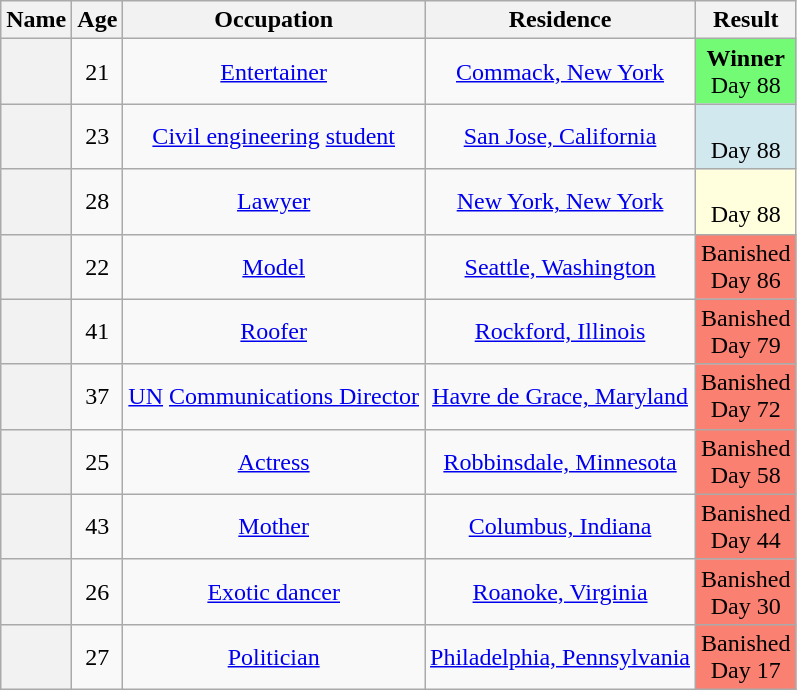<table class="wikitable sortable" style="text-align:center">
<tr>
<th scope="col">Name</th>
<th scope="col">Age</th>
<th scope="col" class="unsortable">Occupation</th>
<th scope="col" class="unsortable">Residence</th>
<th scope="col" class="unsortable">Result</th>
</tr>
<tr>
<th scope="row"></th>
<td>21</td>
<td><a href='#'>Entertainer</a></td>
<td><a href='#'>Commack, New York</a></td>
<td bgcolor="73FB76"><strong>Winner</strong><br>Day 88</td>
</tr>
<tr>
<th scope="row"></th>
<td>23</td>
<td><a href='#'>Civil engineering</a> <a href='#'>student</a></td>
<td><a href='#'>San Jose, California</a></td>
<td bgcolor="D1E8EF"><br>Day 88</td>
</tr>
<tr>
<th scope="row"></th>
<td>28</td>
<td><a href='#'>Lawyer</a></td>
<td><a href='#'>New York, New York</a></td>
<td bgcolor="FFFFDD"><br>Day 88</td>
</tr>
<tr>
<th scope="row"></th>
<td>22</td>
<td><a href='#'>Model</a></td>
<td><a href='#'>Seattle, Washington</a></td>
<td bgcolor="salmon">Banished<br>Day 86</td>
</tr>
<tr>
<th scope="row"></th>
<td>41</td>
<td><a href='#'>Roofer</a></td>
<td><a href='#'>Rockford, Illinois</a></td>
<td bgcolor="salmon">Banished<br>Day 79</td>
</tr>
<tr>
<th scope="row"></th>
<td>37</td>
<td><a href='#'>UN</a> <a href='#'>Communications Director</a></td>
<td><a href='#'>Havre de Grace, Maryland</a></td>
<td bgcolor="salmon">Banished<br>Day 72</td>
</tr>
<tr>
<th scope="row"></th>
<td>25</td>
<td><a href='#'>Actress</a></td>
<td><a href='#'>Robbinsdale, Minnesota</a></td>
<td bgcolor="salmon">Banished<br>Day 58</td>
</tr>
<tr>
<th scope="row"></th>
<td>43</td>
<td><a href='#'>Mother</a></td>
<td><a href='#'>Columbus, Indiana</a></td>
<td bgcolor="salmon">Banished<br>Day 44</td>
</tr>
<tr>
<th scope="row"></th>
<td>26</td>
<td><a href='#'>Exotic dancer</a></td>
<td><a href='#'>Roanoke, Virginia</a></td>
<td bgcolor="salmon">Banished<br>Day 30</td>
</tr>
<tr>
<th scope="row"></th>
<td>27</td>
<td><a href='#'>Politician</a></td>
<td><a href='#'>Philadelphia, Pennsylvania</a></td>
<td bgcolor="salmon">Banished<br>Day 17</td>
</tr>
</table>
